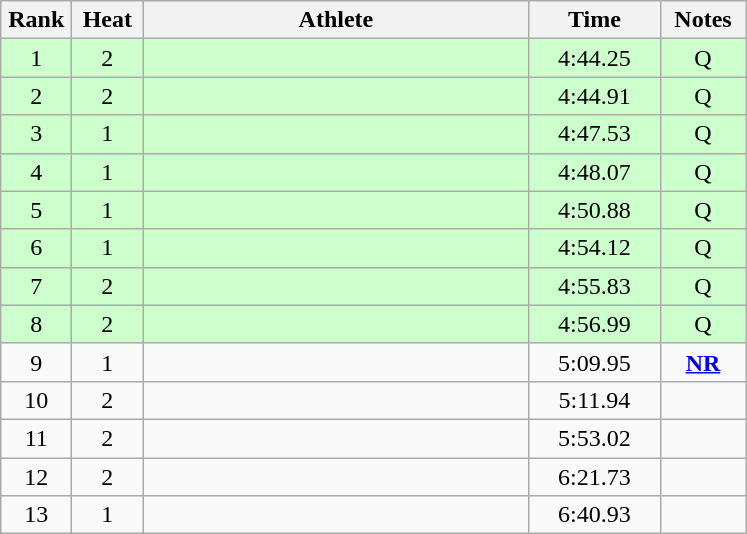<table class="wikitable" style="text-align:center">
<tr>
<th width=40>Rank</th>
<th width=40>Heat</th>
<th width=250>Athlete</th>
<th width=80>Time</th>
<th width=50>Notes</th>
</tr>
<tr bgcolor=ccffcc>
<td>1</td>
<td>2</td>
<td align=left></td>
<td>4:44.25</td>
<td>Q</td>
</tr>
<tr bgcolor=ccffcc>
<td>2</td>
<td>2</td>
<td align=left></td>
<td>4:44.91</td>
<td>Q</td>
</tr>
<tr bgcolor=ccffcc>
<td>3</td>
<td>1</td>
<td align=left></td>
<td>4:47.53</td>
<td>Q</td>
</tr>
<tr bgcolor=ccffcc>
<td>4</td>
<td>1</td>
<td align=left></td>
<td>4:48.07</td>
<td>Q</td>
</tr>
<tr bgcolor=ccffcc>
<td>5</td>
<td>1</td>
<td align=left></td>
<td>4:50.88</td>
<td>Q</td>
</tr>
<tr bgcolor=ccffcc>
<td>6</td>
<td>1</td>
<td align=left></td>
<td>4:54.12</td>
<td>Q</td>
</tr>
<tr bgcolor=ccffcc>
<td>7</td>
<td>2</td>
<td align=left></td>
<td>4:55.83</td>
<td>Q</td>
</tr>
<tr bgcolor=ccffcc>
<td>8</td>
<td>2</td>
<td align=left></td>
<td>4:56.99</td>
<td>Q</td>
</tr>
<tr>
<td>9</td>
<td>1</td>
<td align=left></td>
<td>5:09.95</td>
<td><strong><a href='#'>NR</a></strong></td>
</tr>
<tr>
<td>10</td>
<td>2</td>
<td align=left></td>
<td>5:11.94</td>
<td></td>
</tr>
<tr>
<td>11</td>
<td>2</td>
<td align=left></td>
<td>5:53.02</td>
<td></td>
</tr>
<tr>
<td>12</td>
<td>2</td>
<td align=left></td>
<td>6:21.73</td>
<td></td>
</tr>
<tr>
<td>13</td>
<td>1</td>
<td align=left></td>
<td>6:40.93</td>
<td></td>
</tr>
</table>
